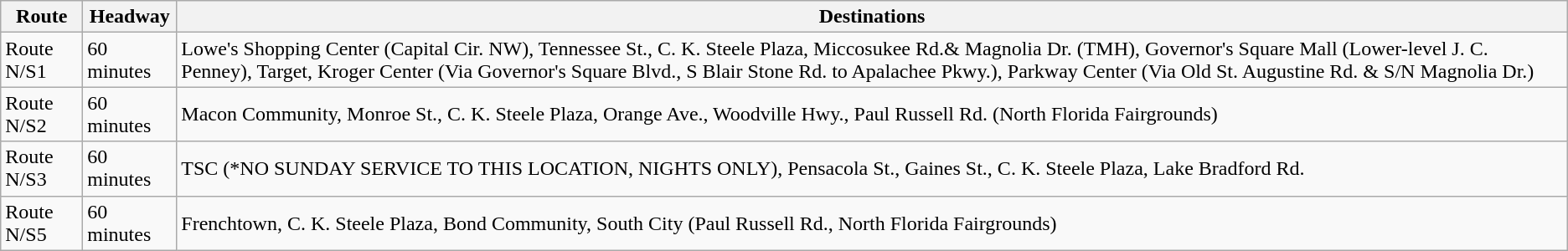<table class="wikitable">
<tr>
<th>Route</th>
<th>Headway</th>
<th>Destinations</th>
</tr>
<tr>
<td>Route N/S1</td>
<td>60 minutes</td>
<td>Lowe's Shopping Center (Capital Cir. NW), Tennessee St., C. K. Steele Plaza, Miccosukee Rd.& Magnolia Dr. (TMH), Governor's Square Mall (Lower-level J. C. Penney), Target, Kroger Center (Via Governor's Square Blvd., S Blair Stone Rd. to Apalachee Pkwy.), Parkway Center (Via Old St. Augustine Rd. & S/N Magnolia Dr.)</td>
</tr>
<tr>
<td>Route N/S2</td>
<td>60 minutes</td>
<td>Macon Community, Monroe St., C. K. Steele Plaza, Orange Ave., Woodville Hwy., Paul Russell Rd. (North Florida Fairgrounds)</td>
</tr>
<tr>
<td>Route N/S3</td>
<td>60 minutes</td>
<td>TSC (*NO SUNDAY SERVICE TO THIS LOCATION, NIGHTS ONLY), Pensacola St., Gaines St., C. K. Steele Plaza, Lake Bradford Rd.</td>
</tr>
<tr>
<td>Route N/S5</td>
<td>60 minutes</td>
<td>Frenchtown, C. K. Steele Plaza, Bond Community, South City (Paul Russell Rd., North Florida Fairgrounds)</td>
</tr>
</table>
